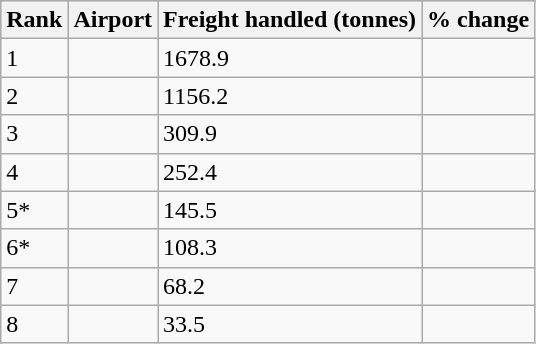<table class="wikitable sortable" style="font-size: 100%" width= align=>
<tr style="background:lightgrey;">
<th>Rank</th>
<th>Airport</th>
<th>Freight handled (tonnes)</th>
<th>% change</th>
</tr>
<tr>
<td>1</td>
<td></td>
<td>1678.9</td>
<td> </td>
</tr>
<tr>
<td>2</td>
<td></td>
<td>1156.2</td>
<td> </td>
</tr>
<tr>
<td>3</td>
<td></td>
<td>309.9</td>
<td> </td>
</tr>
<tr>
<td>4</td>
<td></td>
<td>252.4</td>
<td> </td>
</tr>
<tr>
<td>5*</td>
<td></td>
<td>145.5</td>
<td> </td>
</tr>
<tr>
<td>6*</td>
<td></td>
<td>108.3</td>
<td> </td>
</tr>
<tr>
<td>7</td>
<td></td>
<td>68.2</td>
<td> </td>
</tr>
<tr>
<td>8</td>
<td></td>
<td>33.5</td>
<td> </td>
</tr>
</table>
